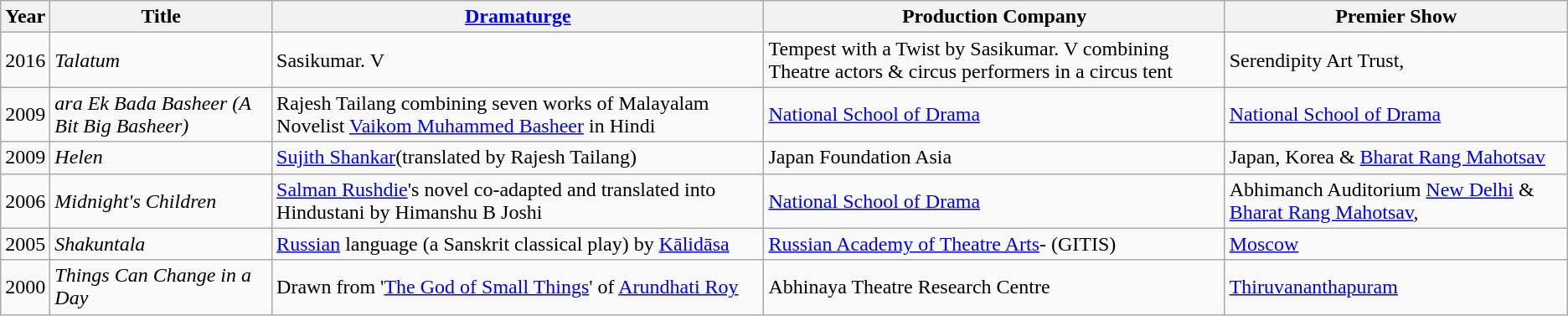<table class="wikitable sortable">
<tr ">
<th>Year</th>
<th>Title</th>
<th><a href='#'>Dramaturge</a></th>
<th>Production Company</th>
<th>Premier Show</th>
</tr>
<tr>
<td>2016</td>
<td><em>Talatum</em></td>
<td>Sasikumar. V</td>
<td>Tempest with a Twist by Sasikumar. V combining Theatre actors & circus performers in a circus tent</td>
<td>Serendipity Art Trust,</td>
</tr>
<tr>
<td>2009</td>
<td><em>ara Ek Bada Basheer (A Bit Big Basheer)</em></td>
<td>Rajesh Tailang combining seven works of Malayalam Novelist <a href='#'>Vaikom Muhammed Basheer</a> in Hindi</td>
<td><a href='#'>National School of Drama</a></td>
<td><a href='#'>National School of Drama</a></td>
</tr>
<tr>
<td>2009</td>
<td><em>Helen</em></td>
<td><a href='#'>Sujith Shankar</a>(translated by Rajesh Tailang)</td>
<td>Japan Foundation Asia</td>
<td>Japan, Korea & <a href='#'>Bharat Rang Mahotsav</a></td>
</tr>
<tr>
<td>2006</td>
<td><em>Midnight's Children</em></td>
<td><a href='#'>Salman Rushdie</a>'s novel co-adapted and translated into Hindustani by Himanshu B Joshi</td>
<td><a href='#'>National School of Drama</a></td>
<td>Abhimanch Auditorium <a href='#'>New Delhi</a>  & <a href='#'>Bharat Rang Mahotsav</a>,</td>
</tr>
<tr>
<td>2005</td>
<td><em>Shakuntala</em></td>
<td><a href='#'>Russian</a> language (a Sanskrit classical play) by <a href='#'>Kālidāsa</a></td>
<td><a href='#'>Russian Academy of Theatre Arts</a>- (GITIS)</td>
<td><a href='#'>Moscow</a><br></td>
</tr>
<tr>
<td>2000</td>
<td><em>Things Can Change in a Day</em></td>
<td>Drawn from '<a href='#'>The God of Small Things</a>' of <a href='#'>Arundhati Roy</a></td>
<td>Abhinaya Theatre Research Centre</td>
<td><a href='#'>Thiruvananthapuram</a></td>
</tr>
</table>
